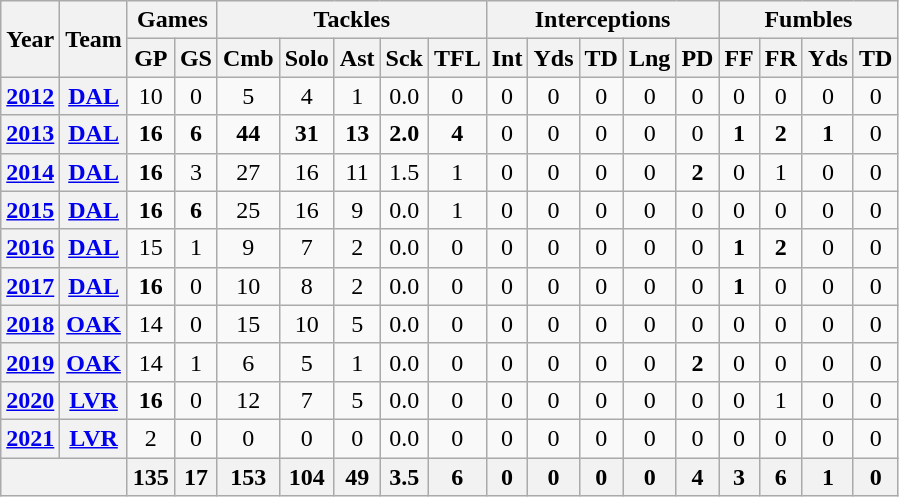<table class="wikitable" style="text-align:center">
<tr>
<th rowspan="2">Year</th>
<th rowspan="2">Team</th>
<th colspan="2">Games</th>
<th colspan="5">Tackles</th>
<th colspan="5">Interceptions</th>
<th colspan="4">Fumbles</th>
</tr>
<tr>
<th>GP</th>
<th>GS</th>
<th>Cmb</th>
<th>Solo</th>
<th>Ast</th>
<th>Sck</th>
<th>TFL</th>
<th>Int</th>
<th>Yds</th>
<th>TD</th>
<th>Lng</th>
<th>PD</th>
<th>FF</th>
<th>FR</th>
<th>Yds</th>
<th>TD</th>
</tr>
<tr>
<th><a href='#'>2012</a></th>
<th><a href='#'>DAL</a></th>
<td>10</td>
<td>0</td>
<td>5</td>
<td>4</td>
<td>1</td>
<td>0.0</td>
<td>0</td>
<td>0</td>
<td>0</td>
<td>0</td>
<td>0</td>
<td>0</td>
<td>0</td>
<td>0</td>
<td>0</td>
<td>0</td>
</tr>
<tr>
<th><a href='#'>2013</a></th>
<th><a href='#'>DAL</a></th>
<td><strong>16</strong></td>
<td><strong>6</strong></td>
<td><strong>44</strong></td>
<td><strong>31</strong></td>
<td><strong>13</strong></td>
<td><strong>2.0</strong></td>
<td><strong>4</strong></td>
<td>0</td>
<td>0</td>
<td>0</td>
<td>0</td>
<td>0</td>
<td><strong>1</strong></td>
<td><strong>2</strong></td>
<td><strong>1</strong></td>
<td>0</td>
</tr>
<tr>
<th><a href='#'>2014</a></th>
<th><a href='#'>DAL</a></th>
<td><strong>16</strong></td>
<td>3</td>
<td>27</td>
<td>16</td>
<td>11</td>
<td>1.5</td>
<td>1</td>
<td>0</td>
<td>0</td>
<td>0</td>
<td>0</td>
<td><strong>2</strong></td>
<td>0</td>
<td>1</td>
<td>0</td>
<td>0</td>
</tr>
<tr>
<th><a href='#'>2015</a></th>
<th><a href='#'>DAL</a></th>
<td><strong>16</strong></td>
<td><strong>6</strong></td>
<td>25</td>
<td>16</td>
<td>9</td>
<td>0.0</td>
<td>1</td>
<td>0</td>
<td>0</td>
<td>0</td>
<td>0</td>
<td>0</td>
<td>0</td>
<td>0</td>
<td>0</td>
<td>0</td>
</tr>
<tr>
<th><a href='#'>2016</a></th>
<th><a href='#'>DAL</a></th>
<td>15</td>
<td>1</td>
<td>9</td>
<td>7</td>
<td>2</td>
<td>0.0</td>
<td>0</td>
<td>0</td>
<td>0</td>
<td>0</td>
<td>0</td>
<td>0</td>
<td><strong>1</strong></td>
<td><strong>2</strong></td>
<td>0</td>
<td>0</td>
</tr>
<tr>
<th><a href='#'>2017</a></th>
<th><a href='#'>DAL</a></th>
<td><strong>16</strong></td>
<td>0</td>
<td>10</td>
<td>8</td>
<td>2</td>
<td>0.0</td>
<td>0</td>
<td>0</td>
<td>0</td>
<td>0</td>
<td>0</td>
<td>0</td>
<td><strong>1</strong></td>
<td>0</td>
<td>0</td>
<td>0</td>
</tr>
<tr>
<th><a href='#'>2018</a></th>
<th><a href='#'>OAK</a></th>
<td>14</td>
<td>0</td>
<td>15</td>
<td>10</td>
<td>5</td>
<td>0.0</td>
<td>0</td>
<td>0</td>
<td>0</td>
<td>0</td>
<td>0</td>
<td>0</td>
<td>0</td>
<td>0</td>
<td>0</td>
<td>0</td>
</tr>
<tr>
<th><a href='#'>2019</a></th>
<th><a href='#'>OAK</a></th>
<td>14</td>
<td>1</td>
<td>6</td>
<td>5</td>
<td>1</td>
<td>0.0</td>
<td>0</td>
<td>0</td>
<td>0</td>
<td>0</td>
<td>0</td>
<td><strong>2</strong></td>
<td>0</td>
<td>0</td>
<td>0</td>
<td>0</td>
</tr>
<tr>
<th><a href='#'>2020</a></th>
<th><a href='#'>LVR</a></th>
<td><strong>16</strong></td>
<td>0</td>
<td>12</td>
<td>7</td>
<td>5</td>
<td>0.0</td>
<td>0</td>
<td>0</td>
<td>0</td>
<td>0</td>
<td>0</td>
<td>0</td>
<td>0</td>
<td>1</td>
<td>0</td>
<td>0</td>
</tr>
<tr>
<th><a href='#'>2021</a></th>
<th><a href='#'>LVR</a></th>
<td>2</td>
<td>0</td>
<td>0</td>
<td>0</td>
<td>0</td>
<td>0.0</td>
<td>0</td>
<td>0</td>
<td>0</td>
<td>0</td>
<td>0</td>
<td>0</td>
<td>0</td>
<td>0</td>
<td>0</td>
<td>0</td>
</tr>
<tr>
<th colspan="2"></th>
<th>135</th>
<th>17</th>
<th>153</th>
<th>104</th>
<th>49</th>
<th>3.5</th>
<th>6</th>
<th>0</th>
<th>0</th>
<th>0</th>
<th>0</th>
<th>4</th>
<th>3</th>
<th>6</th>
<th>1</th>
<th>0</th>
</tr>
</table>
